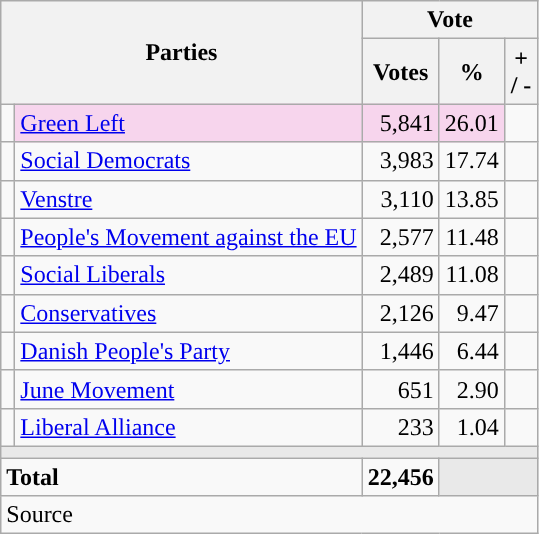<table class="wikitable" style="text-align:right;">
<tr>
<th style="text-align:centre;" rowspan="2" colspan="2" width="225">Parties</th>
<th colspan="3">Vote</th>
</tr>
<tr>
<th width="15">Votes</th>
<th width="15">%</th>
<th width="15">+ / -</th>
</tr>
<tr>
<td width="2" style="color:inherit;background:"></td>
<td bgcolor=#f7d5ed   align="left"><a href='#'>Green Left</a></td>
<td bgcolor=#f7d5ed>5,841</td>
<td bgcolor=#f7d5ed>26.01</td>
<td></td>
</tr>
<tr>
<td width="2" style="color:inherit;background:"></td>
<td align="left"><a href='#'>Social Democrats</a></td>
<td>3,983</td>
<td>17.74</td>
<td></td>
</tr>
<tr>
<td width="2" style="color:inherit;background:"></td>
<td align="left"><a href='#'>Venstre</a></td>
<td>3,110</td>
<td>13.85</td>
<td></td>
</tr>
<tr>
<td width="2" style="color:inherit;background:"></td>
<td align="left"><a href='#'>People's Movement against the EU</a></td>
<td>2,577</td>
<td>11.48</td>
<td></td>
</tr>
<tr>
<td width="2" style="color:inherit;background:"></td>
<td align="left"><a href='#'>Social Liberals</a></td>
<td>2,489</td>
<td>11.08</td>
<td></td>
</tr>
<tr>
<td width="2" style="color:inherit;background:"></td>
<td align="left"><a href='#'>Conservatives</a></td>
<td>2,126</td>
<td>9.47</td>
<td></td>
</tr>
<tr>
<td width="2" style="color:inherit;background:"></td>
<td align="left"><a href='#'>Danish People's Party</a></td>
<td>1,446</td>
<td>6.44</td>
<td></td>
</tr>
<tr>
<td width="2" style="color:inherit;background:"></td>
<td align="left"><a href='#'>June Movement</a></td>
<td>651</td>
<td>2.90</td>
<td></td>
</tr>
<tr>
<td width="2" style="color:inherit;background:"></td>
<td align="left"><a href='#'>Liberal Alliance</a></td>
<td>233</td>
<td>1.04</td>
<td></td>
</tr>
<tr>
<td colspan="7" bgcolor="#E9E9E9"></td>
</tr>
<tr>
<td align="left" colspan="2"><strong>Total</strong></td>
<td><strong>22,456</strong></td>
<td bgcolor="#E9E9E9" colspan="2"></td>
</tr>
<tr>
<td align="left" colspan="6">Source</td>
</tr>
</table>
